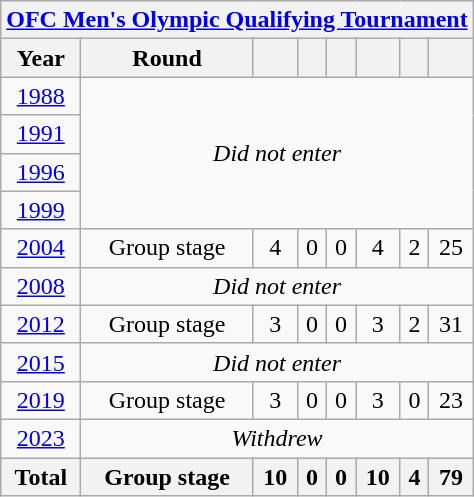<table class="wikitable" style="text-align: center;">
<tr>
<th colspan=8><a href='#'>OFC Men's Olympic Qualifying Tournament</a></th>
</tr>
<tr>
<th>Year</th>
<th>Round</th>
<th></th>
<th></th>
<th></th>
<th></th>
<th></th>
<th></th>
</tr>
<tr>
<td>  <a href='#'>1988</a></td>
<td colspan=7 rowspan=4><em>Did not enter</em></td>
</tr>
<tr>
<td> <a href='#'>1991</a></td>
</tr>
<tr>
<td> <a href='#'>1996</a></td>
</tr>
<tr>
<td> <a href='#'>1999</a></td>
</tr>
<tr>
<td>  <a href='#'>2004</a></td>
<td>Group stage</td>
<td>4</td>
<td>0</td>
<td>0</td>
<td>4</td>
<td>2</td>
<td>25</td>
</tr>
<tr>
<td> <a href='#'>2008</a></td>
<td colspan=7><em>Did not enter</em></td>
</tr>
<tr>
<td> <a href='#'>2012</a></td>
<td>Group stage</td>
<td>3</td>
<td>0</td>
<td>0</td>
<td>3</td>
<td>2</td>
<td>31</td>
</tr>
<tr>
<td> <a href='#'>2015</a></td>
<td colspan=7><em>Did not enter</em></td>
</tr>
<tr>
<td> <a href='#'>2019</a></td>
<td>Group stage</td>
<td>3</td>
<td>0</td>
<td>0</td>
<td>3</td>
<td>0</td>
<td>23</td>
</tr>
<tr>
<td> <a href='#'>2023</a></td>
<td colspan=7><em>Withdrew</em></td>
</tr>
<tr>
<th><strong>Total</strong></th>
<th>Group stage</th>
<th><strong>10</strong></th>
<th><strong>0</strong></th>
<th><strong>0</strong></th>
<th><strong>10</strong></th>
<th><strong>4</strong></th>
<th><strong>79</strong></th>
</tr>
</table>
